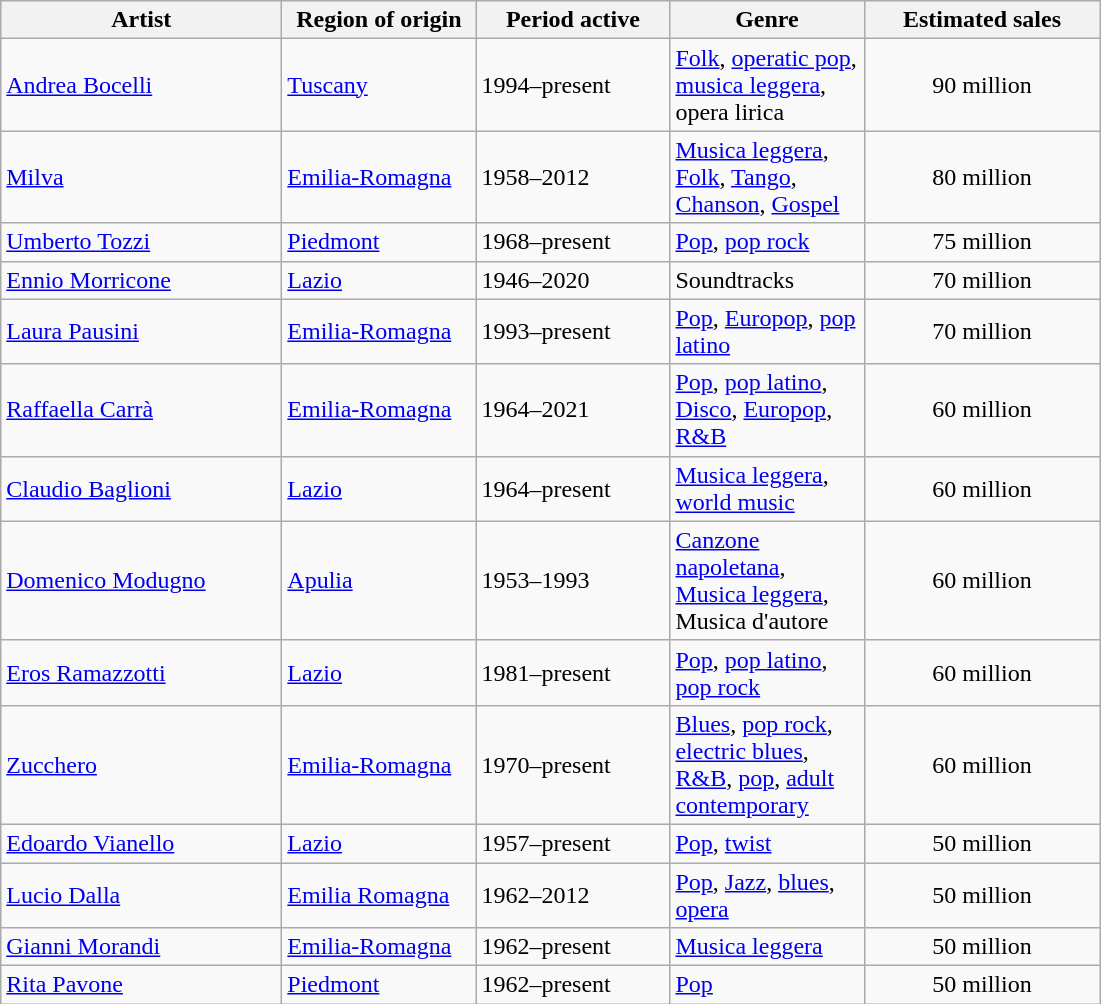<table class="wikitable sortable">
<tr>
<th style="width:180px;">Artist</th>
<th style="width:122px;">Region of origin</th>
<th style="width:122px;">Period active</th>
<th style="width:122px;">Genre</th>
<th style="width:150px;">Estimated sales</th>
</tr>
<tr>
<td><a href='#'>Andrea Bocelli</a></td>
<td><a href='#'>Tuscany</a></td>
<td>1994–present</td>
<td><a href='#'>Folk</a>, <a href='#'>operatic pop</a>, <a href='#'>musica leggera</a>, opera lirica</td>
<td style="text-align:center;">90 million</td>
</tr>
<tr>
<td><a href='#'>Milva</a></td>
<td><a href='#'>Emilia-Romagna</a></td>
<td>1958–2012</td>
<td><a href='#'>Musica leggera</a>, <a href='#'>Folk</a>, <a href='#'>Tango</a>, <a href='#'>Chanson</a>, <a href='#'>Gospel</a></td>
<td style="text-align:center;">80 million</td>
</tr>
<tr>
<td><a href='#'>Umberto Tozzi</a></td>
<td><a href='#'>Piedmont</a></td>
<td>1968–present</td>
<td><a href='#'>Pop</a>, <a href='#'>pop rock</a></td>
<td style="text-align:center;">75 million</td>
</tr>
<tr>
<td><a href='#'>Ennio Morricone</a></td>
<td><a href='#'>Lazio</a></td>
<td>1946–2020</td>
<td>Soundtracks</td>
<td style="text-align:center;">70 million</td>
</tr>
<tr>
<td><a href='#'>Laura Pausini</a></td>
<td><a href='#'>Emilia-Romagna</a></td>
<td>1993–present</td>
<td><a href='#'>Pop</a>, <a href='#'>Europop</a>, <a href='#'>pop latino</a></td>
<td style="text-align:center;">70 million</td>
</tr>
<tr>
<td><a href='#'>Raffaella Carrà</a></td>
<td><a href='#'>Emilia-Romagna</a></td>
<td>1964–2021</td>
<td><a href='#'>Pop</a>, <a href='#'>pop latino</a>, <a href='#'>Disco</a>, <a href='#'>Europop</a>, <a href='#'>R&B</a></td>
<td style="text-align:center;">60 million</td>
</tr>
<tr>
<td><a href='#'>Claudio Baglioni</a></td>
<td><a href='#'>Lazio</a></td>
<td>1964–present</td>
<td><a href='#'>Musica leggera</a>, <a href='#'>world music</a></td>
<td style="text-align:center;">60 million</td>
</tr>
<tr>
<td><a href='#'>Domenico Modugno</a></td>
<td><a href='#'>Apulia</a></td>
<td>1953–1993</td>
<td><a href='#'>Canzone napoletana</a>, <a href='#'>Musica leggera</a>, Musica d'autore</td>
<td style="text-align:center;">60 million</td>
</tr>
<tr>
<td><a href='#'>Eros Ramazzotti</a></td>
<td><a href='#'>Lazio</a></td>
<td>1981–present</td>
<td><a href='#'>Pop</a>, <a href='#'>pop latino</a>, <a href='#'>pop rock</a></td>
<td style="text-align:center;">60 million</td>
</tr>
<tr>
<td><a href='#'>Zucchero</a></td>
<td><a href='#'>Emilia-Romagna</a></td>
<td>1970–present</td>
<td><a href='#'>Blues</a>, <a href='#'>pop rock</a>, <a href='#'>electric blues</a>, <a href='#'>R&B</a>, <a href='#'>pop</a>, <a href='#'>adult contemporary</a></td>
<td style="text-align:center;">60 million</td>
</tr>
<tr>
<td><a href='#'>Edoardo Vianello</a></td>
<td><a href='#'>Lazio</a></td>
<td>1957–present</td>
<td><a href='#'>Pop</a>, <a href='#'>twist</a></td>
<td style="text-align:center;">50 million</td>
</tr>
<tr>
<td><a href='#'>Lucio Dalla</a></td>
<td><a href='#'>Emilia Romagna</a></td>
<td>1962–2012</td>
<td><a href='#'>Pop</a>, <a href='#'>Jazz</a>, <a href='#'>blues</a>, <a href='#'>opera</a></td>
<td style="text-align:center;">50 million</td>
</tr>
<tr>
<td><a href='#'>Gianni Morandi</a></td>
<td><a href='#'>Emilia-Romagna</a></td>
<td>1962–present</td>
<td><a href='#'>Musica leggera</a></td>
<td style="text-align:center;">50 million</td>
</tr>
<tr>
<td><a href='#'>Rita Pavone</a></td>
<td><a href='#'>Piedmont</a></td>
<td>1962–present</td>
<td><a href='#'>Pop</a></td>
<td style="text-align:center;">50 million</td>
</tr>
</table>
